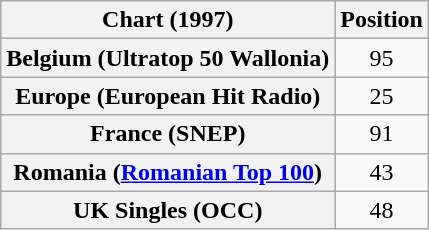<table class="wikitable sortable plainrowheaders" style="text-align:center">
<tr>
<th>Chart (1997)</th>
<th>Position</th>
</tr>
<tr>
<th scope="row">Belgium (Ultratop 50 Wallonia)</th>
<td>95</td>
</tr>
<tr>
<th scope="row">Europe (European Hit Radio)</th>
<td>25</td>
</tr>
<tr>
<th scope="row">France (SNEP)</th>
<td>91</td>
</tr>
<tr>
<th scope="row">Romania (<a href='#'>Romanian Top 100</a>)</th>
<td>43</td>
</tr>
<tr>
<th scope="row">UK Singles (OCC)</th>
<td>48</td>
</tr>
</table>
